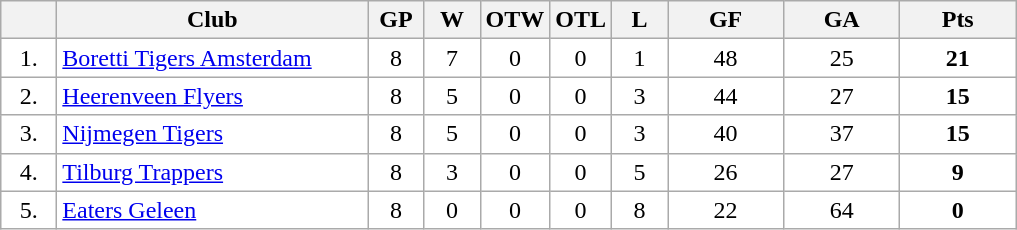<table class="wikitable">
<tr>
<th width="30"></th>
<th width="200">Club</th>
<th width="30">GP</th>
<th width="30">W</th>
<th width="30">OTW</th>
<th width="30">OTL</th>
<th width="30">L</th>
<th width="70">GF</th>
<th width="70">GA</th>
<th width="70">Pts</th>
</tr>
<tr bgcolor="#FFFFFF" align="center">
<td>1.</td>
<td align="left"><a href='#'>Boretti Tigers Amsterdam</a></td>
<td>8</td>
<td>7</td>
<td>0</td>
<td>0</td>
<td>1</td>
<td>48</td>
<td>25</td>
<td><strong>21</strong></td>
</tr>
<tr bgcolor="#FFFFFF" align="center">
<td>2.</td>
<td align="left"><a href='#'>Heerenveen Flyers</a></td>
<td>8</td>
<td>5</td>
<td>0</td>
<td>0</td>
<td>3</td>
<td>44</td>
<td>27</td>
<td><strong>15</strong></td>
</tr>
<tr bgcolor="#FFFFFF" align="center">
<td>3.</td>
<td align="left"><a href='#'>Nijmegen Tigers</a></td>
<td>8</td>
<td>5</td>
<td>0</td>
<td>0</td>
<td>3</td>
<td>40</td>
<td>37</td>
<td><strong>15</strong></td>
</tr>
<tr bgcolor="#FFFFFF" align="center">
<td>4.</td>
<td align="left"><a href='#'>Tilburg Trappers</a></td>
<td>8</td>
<td>3</td>
<td>0</td>
<td>0</td>
<td>5</td>
<td>26</td>
<td>27</td>
<td><strong>9</strong></td>
</tr>
<tr bgcolor="#FFFFFF" align="center">
<td>5.</td>
<td align="left"><a href='#'>Eaters Geleen</a></td>
<td>8</td>
<td>0</td>
<td>0</td>
<td>0</td>
<td>8</td>
<td>22</td>
<td>64</td>
<td><strong>0</strong></td>
</tr>
</table>
